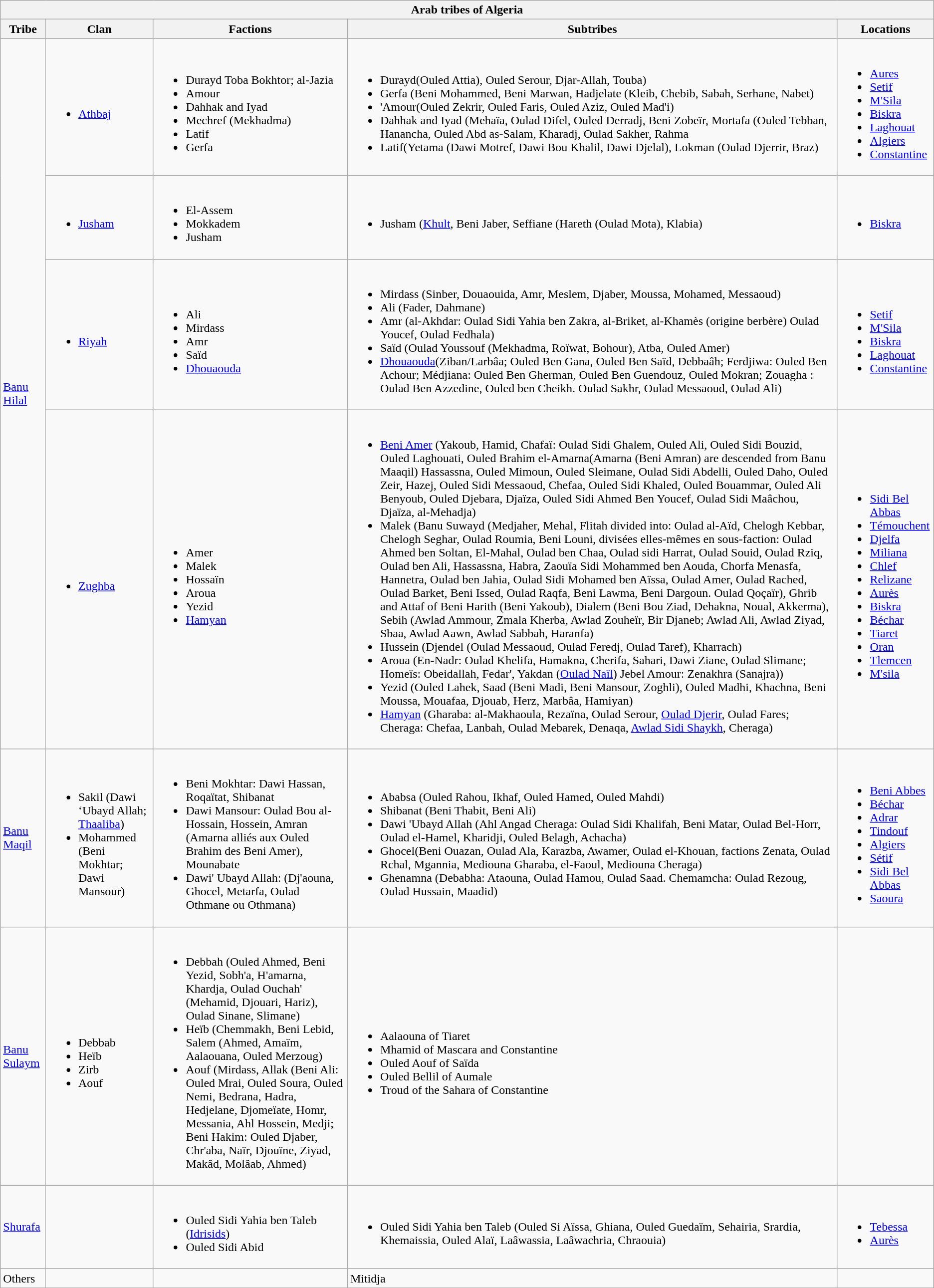<table class="wikitable">
<tr>
<th colspan="5">Arab tribes of Algeria</th>
</tr>
<tr>
<th>Tribe</th>
<th>Clan</th>
<th>Factions</th>
<th>Subtribes</th>
<th>Locations</th>
</tr>
<tr>
<td rowspan="4"><a href='#'>Banu Hilal</a></td>
<td><br><ul><li><a href='#'>Athbaj</a></li></ul></td>
<td><br><ul><li>Durayd Toba Bokhtor; al-Jazia</li><li>Amour</li><li>Dahhak and Iyad</li><li>Mechref (Mekhadma)</li><li>Latif</li><li>Gerfa</li></ul></td>
<td><br><ul><li>Durayd(Ouled Attia), Ouled Serour, Djar-Allah, Touba)</li><li>Gerfa (Beni Mohammed, Beni Marwan, Hadjelate (Kleib, Chebib, Sabah, Serhane, Nabet)</li><li>'Amour(Ouled Zekrir, Ouled Faris, Ouled Aziz, Ouled Mad'i)</li><li>Dahhak and Iyad (Mehaïa, Oulad Difel, Ouled Derradj, Beni Zobeïr, Mortafa (Ouled Tebban, Hanancha, Ouled Abd as-Salam, Kharadj, Oulad Sakher, Rahma</li><li>Latif(Yetama (Dawi Motref, Dawi Bou Khalil, Dawi Djelal), Lokman (Oulad Djerrir, Braz)</li></ul></td>
<td><br><ul><li><a href='#'>Aures</a></li><li><a href='#'>Setif</a></li><li><a href='#'>M'Sila</a></li><li><a href='#'>Biskra</a></li><li><a href='#'>Laghouat</a></li><li><a href='#'>Algiers</a></li><li><a href='#'>Constantine</a></li></ul></td>
</tr>
<tr>
<td><br><ul><li><a href='#'>Jusham</a></li></ul></td>
<td><br><ul><li>El-Assem</li><li>Mokkadem</li><li>Jusham</li></ul></td>
<td><br><ul><li>Jusham (<a href='#'>Khult</a>, Beni Jaber, Seffiane (Hareth (Oulad Mota), Klabia)</li></ul></td>
<td><br><ul><li><a href='#'>Biskra</a></li></ul></td>
</tr>
<tr>
<td><br><ul><li><a href='#'>Riyah</a></li></ul></td>
<td><br><ul><li>Ali</li><li>Mirdass</li><li>Amr</li><li>Saïd</li><li><a href='#'>Dhouaouda</a></li></ul></td>
<td><br><ul><li>Mirdass (Sinber, Douaouida, Amr, Meslem, Djaber, Moussa, Mohamed, Messaoud)</li><li>Ali (Fader, Dahmane)</li><li>Amr (al-Akhdar: Oulad Sidi Yahia ben Zakra, al-Briket, al-Khamès (origine berbère) Oulad Youcef, Oulad Fedhala)</li><li>Saïd (Oulad Youssouf (Mekhadma, Roïwat, Bohour), Atba, Ouled Amer)</li><li><a href='#'>Dhouaouda</a>(Ziban/Larbâa; Ouled Ben Gana, Ouled Ben Saïd, Debbaâh; Ferdjiwa: Ouled Ben Achour; Médjiana: Ouled Ben Gherman, Ouled Ben Guendouz, Ouled Mokran; Zouagha : Oulad Ben Azzedine, Ouled ben Cheikh. Oulad Sakhr, Oulad Messaoud, Oulad Ali)</li></ul></td>
<td><br><ul><li><a href='#'>Setif</a></li><li><a href='#'>M'Sila</a></li><li><a href='#'>Biskra</a></li><li><a href='#'>Laghouat</a></li><li><a href='#'>Constantine</a></li></ul></td>
</tr>
<tr>
<td><br><ul><li><a href='#'>Zughba</a></li></ul></td>
<td><br><ul><li>Amer</li><li>Malek</li><li>Hossaïn</li><li>Aroua</li><li>Yezid</li><li><a href='#'>Hamyan</a></li></ul></td>
<td><br><ul><li><a href='#'>Beni Amer</a> (Yakoub, Hamid, Chafaï: Oulad Sidi Ghalem, Ouled Ali, Ouled Sidi Bouzid, Ouled Laghouati, Ouled Brahim el-Amarna(Amarna (Beni Amran) are descended from Banu Maaqil) Hassassna, Ouled Mimoun, Ouled Sleimane, Oulad Sidi Abdelli, Ouled Daho, Ouled Zeir, Hazej, Ouled Sidi Messaoud, Chefaa, Ouled Sidi Khaled, Ouled Bouammar, Ouled Ali Benyoub, Ouled Djebara, Djaïza, Ouled Sidi Ahmed Ben Youcef, Oulad Sidi Maâchou, Djaïza, al-Mehadja)</li><li>Malek (Banu Suwayd (Medjaher, Mehal, Flitah divided into: Oulad al-Aïd, Chelogh Kebbar, Chelogh Seghar, Oulad Roumia, Beni Louni, divisées elles-mêmes en sous-faction: Oulad Ahmed ben Soltan, El-Mahal, Oulad ben Chaa, Oulad sidi Harrat, Oulad Souid, Oulad Rziq, Oulad ben Ali, Hassassna, Habra, Zaouïa Sidi Mohammed ben Aouda, Chorfa Menasfa, Hannetra, Oulad ben Jahia, Oulad Sidi Mohamed ben Aïssa, Oulad Amer, Oulad Rached, Oulad Barket, Beni Issed, Oulad Raqfa, Beni Lawma, Beni Dargoun. Oulad Qoçaïr), Ghrib and Attaf of Beni Harith (Beni Yakoub), Dialem (Beni Bou Ziad, Dehakna, Noual, Akkerma), Sebih (Awlad Ammour, Zmala Kherba, Awlad Zouheïr, Bir Djaneb; Awlad Ali, Awlad Ziyad, Sbaa, Awlad Aawn, Awlad Sabbah, Haranfa)</li><li>Hussein (Djendel (Oulad Messaoud, Oulad Feredj, Oulad Taref), Kharrach)</li><li>Aroua (En-Nadr: Oulad Khelifa, Hamakna, Cherifa, Sahari, Dawi Ziane, Oulad Slimane; Homeïs: Obeidallah, Fedar', Yakdan (<a href='#'>Oulad Naïl</a>) Jebel Amour: Zenakhra (Sanajra))</li><li>Yezid (Ouled Lahek, Saad (Beni Madi, Beni Mansour, Zoghli), Ouled Madhi, Khachna, Beni Moussa, Mouafaa, Djouab, Herz, Marbâa, Hamiyan)</li><li><a href='#'>Hamyan</a> (Gharaba: al-Makhaoula, Rezaïna, Oulad Serour, <a href='#'>Oulad Djerir</a>, Oulad Fares; Cheraga: Chefaa, Lanbah, Oulad Mebarek, Denaqa, <a href='#'>Awlad Sidi Shaykh</a>, Cheraga)</li></ul></td>
<td><br><ul><li><a href='#'>Sidi Bel Abbas</a></li><li><a href='#'>Témouchent</a></li><li><a href='#'>Djelfa</a></li><li><a href='#'>Miliana</a></li><li><a href='#'>Chlef</a></li><li><a href='#'>Relizane</a></li><li><a href='#'>Aurès</a></li><li><a href='#'>Biskra</a></li><li><a href='#'>Béchar</a></li><li><a href='#'>Tiaret</a></li><li><a href='#'>Oran</a></li><li><a href='#'>Tlemcen</a></li><li><a href='#'>M'sila</a></li></ul></td>
</tr>
<tr>
<td><a href='#'>Banu Maqil</a></td>
<td><br><ul><li>Sakil (Dawi ‘Ubayd Allah; <a href='#'>Thaaliba</a>)</li><li>Mohammed (Beni Mokhtar; Dawi Mansour)</li></ul></td>
<td><br><ul><li>Beni Mokhtar: Dawi Hassan, Roqaïtat, Shibanat</li><li>Dawi Mansour: Oulad Bou al-Hossain, Hossein, Amran (Amarna alliés aux Ouled Brahim des Beni Amer), Mounabate</li><li>Dawi' Ubayd Allah: (Dj'aouna, Ghocel, Metarfa, Oulad Othmane ou Othmana)</li></ul></td>
<td><br><ul><li>Ababsa (Ouled Rahou, Ikhaf, Ouled Hamed, Ouled Mahdi)</li><li>Shibanat (Beni Thabit, Beni Ali)</li><li>Dawi 'Ubayd Allah (Ahl Angad Cheraga: Oulad Sidi Khalifah, Beni Matar, Oulad Bel-Horr, Oulad el-Hamel, Kharidji, Ouled Belagh, Achacha)</li><li>Ghocel(Beni Ouazan, Oulad Ala, Karazba, Awamer, Oulad el-Khouan, factions Zenata, Oulad Rchal, Mgannia, Mediouna Gharaba, el-Faoul, Mediouna Cheraga)</li><li>Ghenamna (Debabha: Ataouna, Oulad Hamou, Oulad Saad. Chemamcha: Oulad Rezoug, Oulad Hussain, Maadid)</li></ul></td>
<td><br><ul><li><a href='#'>Beni Abbes</a></li><li><a href='#'>Béchar</a></li><li><a href='#'>Adrar</a></li><li><a href='#'>Tindouf</a></li><li><a href='#'>Algiers</a></li><li><a href='#'>Sétif</a></li><li><a href='#'>Sidi Bel Abbas</a></li><li><a href='#'>Saoura</a></li></ul></td>
</tr>
<tr>
<td><a href='#'>Banu Sulaym</a></td>
<td><br><ul><li>Debbab</li><li>Heïb</li><li>Zirb</li><li>Aouf</li></ul></td>
<td><br><ul><li>Debbah (Ouled Ahmed, Beni Yezid, Sobh'a, H'amarna, Khardja, Oulad Ouchah' (Mehamid, Djouari, Hariz), Oulad Sinane, Slimane)</li><li>Heïb (Chemmakh, Beni Lebid, Salem (Ahmed, Amaïm, Aalaouana, Ouled Merzoug)</li><li>Aouf (Mirdass, Allak (Beni Ali: Ouled Mrai, Ouled Soura, Ouled Nemi, Bedrana, Hadra, Hedjelane, Djomeïate, Homr, Messania, Ahl Hossein, Medji; Beni Hakim: Ouled Djaber, Chr'aba, Naïr, Djouïne, Ziyad, Makâd, Molâab, Ahmed)</li></ul></td>
<td><br><ul><li>Aalaouna of Tiaret</li><li>Mhamid of Mascara and Constantine</li><li>Ouled Aouf of Saïda</li><li>Ouled Bellil of Aumale</li><li>Troud of the Sahara of Constantine</li></ul></td>
<td></td>
</tr>
<tr>
<td><a href='#'>Shurafa</a></td>
<td></td>
<td><br><ul><li>Ouled Sidi Yahia ben Taleb (<a href='#'>Idrisids</a>)</li><li>Ouled Sidi Abid</li></ul></td>
<td><br><ul><li>Ouled Sidi Yahia ben Taleb (Ouled Si Aïssa, Ghiana, Ouled Guedaïm, Sehairia, Srardia, Khemaissia, Ouled Alaï, Laâwassia, Laâwachria, Chraouia)</li></ul></td>
<td><br><ul><li><a href='#'>Tebessa</a></li><li><a href='#'>Aurès</a></li></ul></td>
</tr>
<tr>
<td>Others</td>
<td></td>
<td></td>
<td>Mitidja</td>
<td></td>
</tr>
</table>
